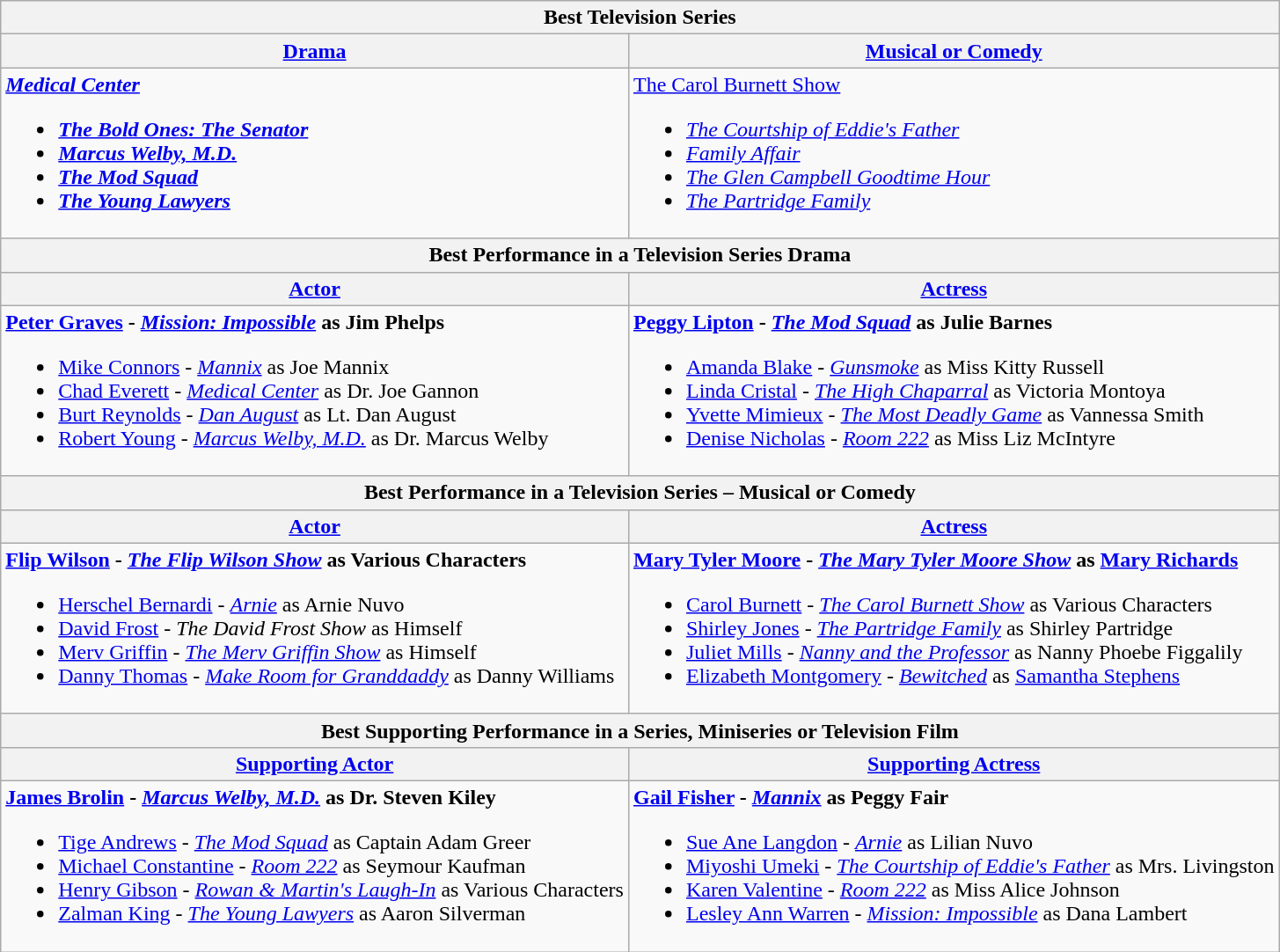<table class="wikitable">
<tr>
<th colspan="2">Best Television Series</th>
</tr>
<tr>
<th><a href='#'>Drama</a></th>
<th><a href='#'>Musical or Comedy</a></th>
</tr>
<tr>
<td><strong> <em><a href='#'>Medical Center</a><strong><em><br><ul><li></em><a href='#'>The Bold Ones: The Senator</a><em></li><li></em><a href='#'>Marcus Welby, M.D.</a><em></li><li></em><a href='#'>The Mod Squad</a><em></li><li></em><a href='#'>The Young Lawyers</a><em></li></ul></td>
<td></strong> </em><a href='#'>The Carol Burnett Show</a></em></strong><br><ul><li><em><a href='#'>The Courtship of Eddie's Father</a></em></li><li><em><a href='#'>Family Affair</a></em></li><li><em><a href='#'>The Glen Campbell Goodtime Hour</a></em></li><li><em><a href='#'>The Partridge Family</a></em></li></ul></td>
</tr>
<tr>
<th colspan="2">Best Performance in a Television Series  Drama</th>
</tr>
<tr>
<th><a href='#'>Actor</a></th>
<th><a href='#'>Actress</a></th>
</tr>
<tr>
<td><strong> <a href='#'>Peter Graves</a> - <em><a href='#'>Mission: Impossible</a></em> as Jim Phelps</strong><br><ul><li><a href='#'>Mike Connors</a> - <em><a href='#'>Mannix</a></em> as Joe Mannix</li><li><a href='#'>Chad Everett</a> - <em><a href='#'>Medical Center</a></em> as Dr. Joe Gannon</li><li><a href='#'>Burt Reynolds</a> - <em><a href='#'>Dan August</a></em> as Lt. Dan August</li><li><a href='#'>Robert Young</a> - <em><a href='#'>Marcus Welby, M.D.</a></em> as Dr. Marcus Welby</li></ul></td>
<td><strong> <a href='#'>Peggy Lipton</a> - <em><a href='#'>The Mod Squad</a></em> as Julie Barnes</strong><br><ul><li><a href='#'>Amanda Blake</a> - <em><a href='#'>Gunsmoke</a></em> as Miss Kitty Russell</li><li><a href='#'>Linda Cristal</a> - <em><a href='#'>The High Chaparral</a></em> as Victoria Montoya</li><li><a href='#'>Yvette Mimieux</a> - <em><a href='#'>The Most Deadly Game</a></em> as Vannessa Smith</li><li><a href='#'>Denise Nicholas</a> - <em><a href='#'>Room 222</a></em> as Miss Liz McIntyre</li></ul></td>
</tr>
<tr>
<th colspan="2">Best Performance in a Television Series – Musical or Comedy</th>
</tr>
<tr>
<th><a href='#'>Actor</a></th>
<th><a href='#'>Actress</a></th>
</tr>
<tr>
<td><strong> <a href='#'>Flip Wilson</a> - <em><a href='#'>The Flip Wilson Show</a></em> as Various Characters</strong><br><ul><li><a href='#'>Herschel Bernardi</a> - <em><a href='#'>Arnie</a></em> as Arnie Nuvo</li><li><a href='#'>David Frost</a> - <em>The David Frost Show</em> as Himself</li><li><a href='#'>Merv Griffin</a> - <em><a href='#'>The Merv Griffin Show</a></em> as Himself</li><li><a href='#'>Danny Thomas</a> - <em><a href='#'>Make Room for Granddaddy</a></em> as Danny Williams</li></ul></td>
<td><strong> <a href='#'>Mary Tyler Moore</a> - <em><a href='#'>The Mary Tyler Moore Show</a></em> as <a href='#'>Mary Richards</a></strong><br><ul><li><a href='#'>Carol Burnett</a> - <em><a href='#'>The Carol Burnett Show</a></em> as Various Characters</li><li><a href='#'>Shirley Jones</a> - <em><a href='#'>The Partridge Family</a></em> as Shirley Partridge</li><li><a href='#'>Juliet Mills</a> - <em><a href='#'>Nanny and the Professor</a></em> as Nanny Phoebe Figgalily</li><li><a href='#'>Elizabeth Montgomery</a> - <em><a href='#'>Bewitched</a></em> as <a href='#'>Samantha Stephens</a></li></ul></td>
</tr>
<tr>
<th colspan="2">Best Supporting Performance in a Series, Miniseries or Television Film</th>
</tr>
<tr>
<th><a href='#'>Supporting Actor</a></th>
<th><a href='#'>Supporting Actress</a></th>
</tr>
<tr>
<td><strong> <a href='#'>James Brolin</a> - <em><a href='#'>Marcus Welby, M.D.</a></em> as Dr. Steven Kiley</strong><br><ul><li><a href='#'>Tige Andrews</a> - <em><a href='#'>The Mod Squad</a></em> as Captain Adam Greer</li><li><a href='#'>Michael Constantine</a> - <em><a href='#'>Room 222</a></em> as Seymour Kaufman</li><li><a href='#'>Henry Gibson</a> - <em><a href='#'>Rowan & Martin's Laugh-In</a></em> as Various Characters</li><li><a href='#'>Zalman King</a> - <em><a href='#'>The Young Lawyers</a></em> as Aaron Silverman</li></ul></td>
<td><strong><a href='#'>Gail Fisher</a> - <em><a href='#'>Mannix</a></em> as Peggy Fair</strong><br><ul><li><a href='#'>Sue Ane Langdon</a> - <em><a href='#'>Arnie</a></em> as Lilian Nuvo</li><li><a href='#'>Miyoshi Umeki</a> - <em><a href='#'>The Courtship of Eddie's Father</a></em> as Mrs. Livingston</li><li><a href='#'>Karen Valentine</a> - <em><a href='#'>Room 222</a></em> as Miss Alice Johnson</li><li><a href='#'>Lesley Ann Warren</a> - <em><a href='#'>Mission: Impossible</a></em> as Dana Lambert</li></ul></td>
</tr>
</table>
